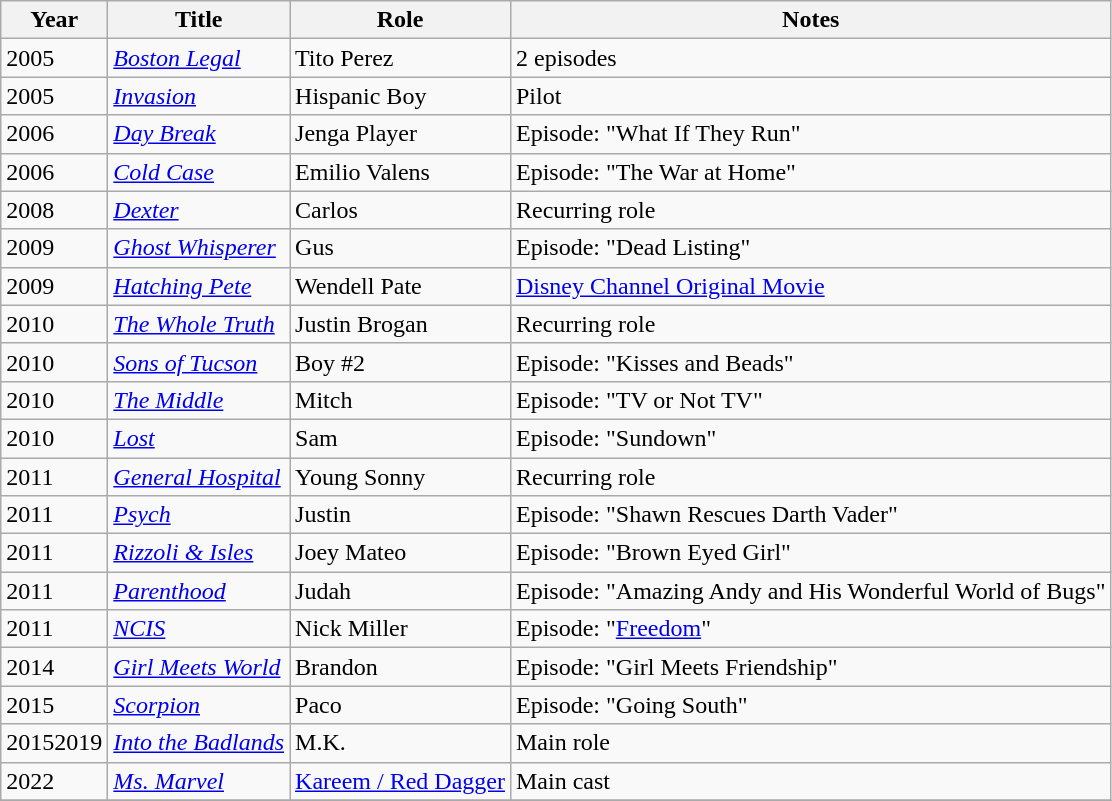<table class="wikitable sortable">
<tr>
<th>Year</th>
<th>Title</th>
<th>Role</th>
<th class="unsortable">Notes</th>
</tr>
<tr>
<td>2005</td>
<td><em><a href='#'>Boston Legal</a></em></td>
<td>Tito Perez</td>
<td>2 episodes</td>
</tr>
<tr>
<td>2005</td>
<td><em><a href='#'>Invasion</a></em></td>
<td>Hispanic Boy</td>
<td>Pilot</td>
</tr>
<tr>
<td>2006</td>
<td><em><a href='#'>Day Break</a></em></td>
<td>Jenga Player</td>
<td>Episode: "What If They Run"</td>
</tr>
<tr>
<td>2006</td>
<td><em><a href='#'>Cold Case</a></em></td>
<td>Emilio Valens</td>
<td>Episode: "The War at Home"</td>
</tr>
<tr>
<td>2008</td>
<td><em><a href='#'>Dexter</a></em></td>
<td>Carlos</td>
<td>Recurring role</td>
</tr>
<tr>
<td>2009</td>
<td><em><a href='#'>Ghost Whisperer</a></em></td>
<td>Gus</td>
<td>Episode: "Dead Listing"</td>
</tr>
<tr>
<td>2009</td>
<td><em><a href='#'>Hatching Pete</a></em></td>
<td>Wendell Pate</td>
<td><a href='#'>Disney Channel Original Movie</a></td>
</tr>
<tr>
<td>2010</td>
<td><em><a href='#'>The Whole Truth</a></em></td>
<td>Justin Brogan</td>
<td>Recurring role</td>
</tr>
<tr>
<td>2010</td>
<td><em><a href='#'>Sons of Tucson</a></em></td>
<td>Boy #2</td>
<td>Episode: "Kisses and Beads"</td>
</tr>
<tr>
<td>2010</td>
<td><em><a href='#'>The Middle</a></em></td>
<td>Mitch</td>
<td>Episode: "TV or Not TV"</td>
</tr>
<tr>
<td>2010</td>
<td><em><a href='#'>Lost</a></em></td>
<td>Sam</td>
<td>Episode: "Sundown"</td>
</tr>
<tr>
<td>2011</td>
<td><em><a href='#'>General Hospital</a></em></td>
<td>Young Sonny</td>
<td>Recurring role</td>
</tr>
<tr>
<td>2011</td>
<td><em><a href='#'>Psych</a></em></td>
<td>Justin</td>
<td>Episode: "Shawn Rescues Darth Vader"</td>
</tr>
<tr>
<td>2011</td>
<td><em><a href='#'>Rizzoli & Isles</a></em></td>
<td>Joey Mateo</td>
<td>Episode: "Brown Eyed Girl"</td>
</tr>
<tr>
<td>2011</td>
<td><em><a href='#'>Parenthood</a></em></td>
<td>Judah</td>
<td>Episode: "Amazing Andy and His Wonderful World of Bugs"</td>
</tr>
<tr>
<td>2011</td>
<td><em><a href='#'>NCIS</a></em></td>
<td>Nick Miller</td>
<td>Episode: "<a href='#'>Freedom</a>"</td>
</tr>
<tr>
<td>2014</td>
<td><em><a href='#'>Girl Meets World</a></em></td>
<td>Brandon</td>
<td>Episode: "Girl Meets Friendship"</td>
</tr>
<tr>
<td>2015</td>
<td><em><a href='#'>Scorpion</a></em></td>
<td>Paco</td>
<td>Episode: "Going South"</td>
</tr>
<tr>
<td>20152019</td>
<td><em><a href='#'>Into the Badlands</a></em></td>
<td>M.K.</td>
<td>Main role</td>
</tr>
<tr>
<td>2022</td>
<td><em><a href='#'>Ms. Marvel</a></em></td>
<td><a href='#'>Kareem / Red Dagger</a></td>
<td>Main cast </td>
</tr>
<tr>
</tr>
</table>
